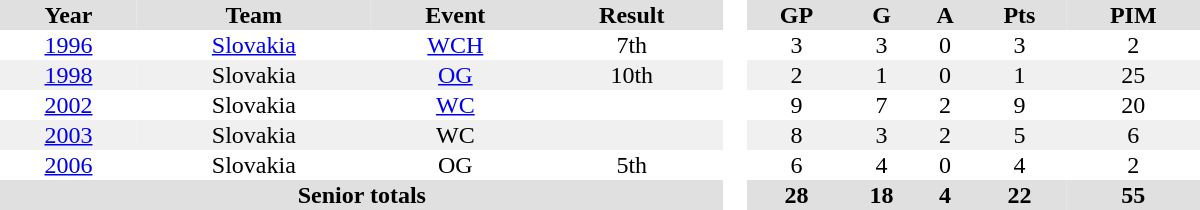<table border="0" cellpadding="1" cellspacing="0" style="text-align:center; width:50em">
<tr ALIGN="center" bgcolor="#e0e0e0">
<th>Year</th>
<th>Team</th>
<th>Event</th>
<th>Result</th>
<th ALIGN="center" rowspan="99" bgcolor="#ffffff"> </th>
<th>GP</th>
<th>G</th>
<th>A</th>
<th>Pts</th>
<th>PIM</th>
</tr>
<tr>
<td><a href='#'>1996</a></td>
<td><a href='#'>Slovakia</a></td>
<td><a href='#'>WCH</a></td>
<td>7th</td>
<td>3</td>
<td>3</td>
<td>0</td>
<td>3</td>
<td>2</td>
</tr>
<tr bgcolor="#f0f0f0">
<td><a href='#'>1998</a></td>
<td>Slovakia</td>
<td><a href='#'>OG</a></td>
<td>10th</td>
<td>2</td>
<td>1</td>
<td>0</td>
<td>1</td>
<td>25</td>
</tr>
<tr>
<td><a href='#'>2002</a></td>
<td>Slovakia</td>
<td><a href='#'>WC</a></td>
<td></td>
<td>9</td>
<td>7</td>
<td>2</td>
<td>9</td>
<td>20</td>
</tr>
<tr bgcolor="#f0f0f0">
<td><a href='#'>2003</a></td>
<td>Slovakia</td>
<td>WC</td>
<td></td>
<td>8</td>
<td>3</td>
<td>2</td>
<td>5</td>
<td>6</td>
</tr>
<tr>
<td><a href='#'>2006</a></td>
<td>Slovakia</td>
<td>OG</td>
<td>5th</td>
<td>6</td>
<td>4</td>
<td>0</td>
<td>4</td>
<td>2</td>
</tr>
<tr bgcolor="#e0e0e0">
<th colspan="4">Senior totals</th>
<th>28</th>
<th>18</th>
<th>4</th>
<th>22</th>
<th>55</th>
</tr>
</table>
